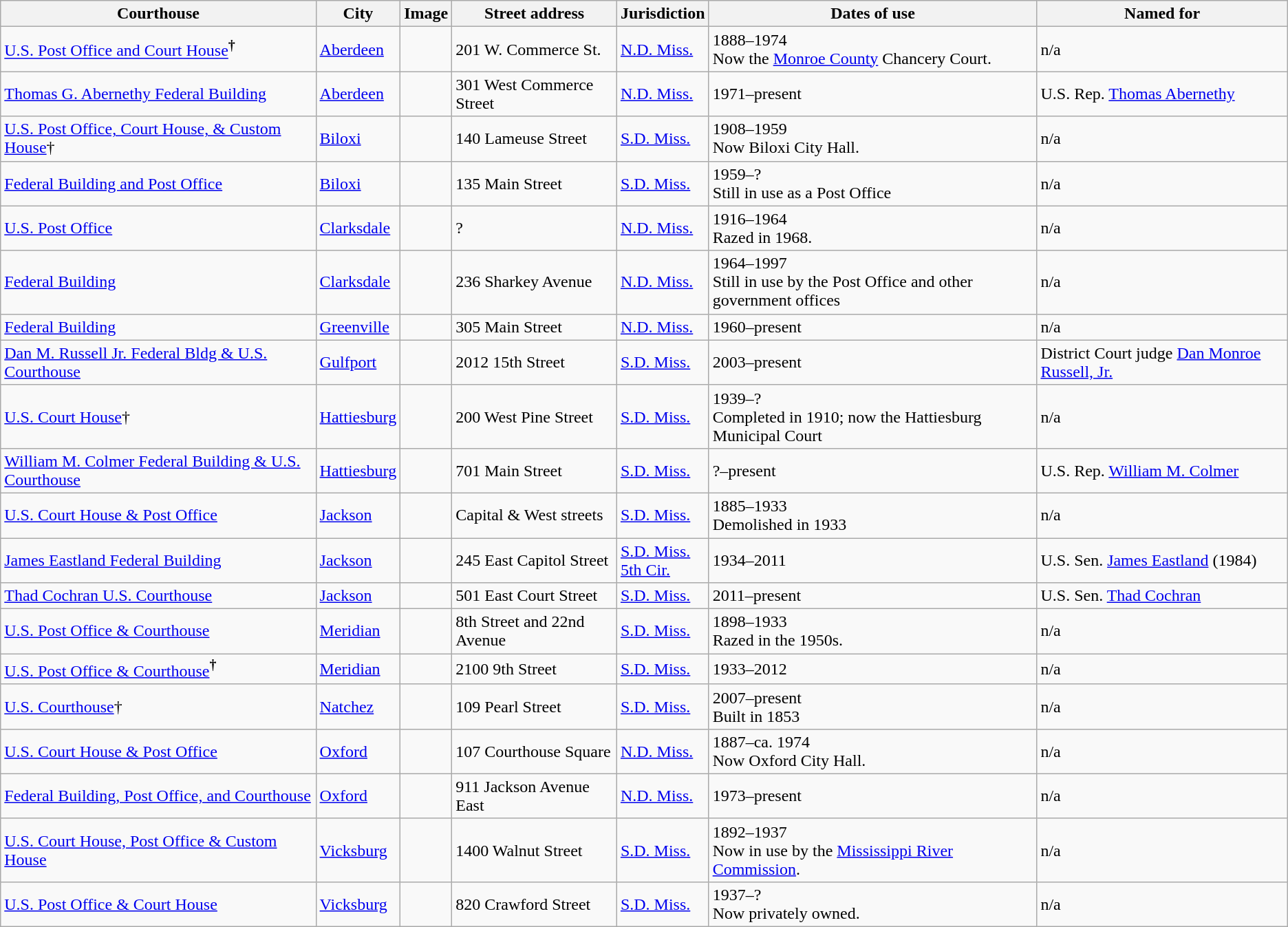<table class="wikitable sortable sticky-header sort-under">
<tr>
<th>Courthouse</th>
<th>City</th>
<th>Image</th>
<th>Street address</th>
<th>Jurisdiction</th>
<th>Dates of use</th>
<th>Named for</th>
</tr>
<tr>
<td><a href='#'>U.S. Post Office and Court House</a><strong><sup>†</sup></strong></td>
<td><a href='#'>Aberdeen</a></td>
<td></td>
<td>201 W. Commerce St.</td>
<td><a href='#'>N.D. Miss.</a></td>
<td>1888–1974<br>Now the <a href='#'>Monroe County</a> Chancery Court.</td>
<td>n/a</td>
</tr>
<tr>
<td><a href='#'>Thomas G. Abernethy Federal Building</a></td>
<td><a href='#'>Aberdeen</a></td>
<td></td>
<td>301 West Commerce Street</td>
<td><a href='#'>N.D. Miss.</a></td>
<td>1971–present</td>
<td>U.S. Rep. <a href='#'>Thomas Abernethy</a></td>
</tr>
<tr>
<td><a href='#'>U.S. Post Office, Court House, & Custom House</a>†</td>
<td><a href='#'>Biloxi</a></td>
<td></td>
<td>140 Lameuse Street</td>
<td><a href='#'>S.D. Miss.</a></td>
<td>1908–1959<br>Now Biloxi City Hall.</td>
<td>n/a</td>
</tr>
<tr>
<td><a href='#'>Federal Building and Post Office</a></td>
<td><a href='#'>Biloxi</a></td>
<td></td>
<td>135 Main Street</td>
<td><a href='#'>S.D. Miss.</a></td>
<td>1959–?<br>Still in use as a Post Office</td>
<td>n/a</td>
</tr>
<tr>
<td><a href='#'>U.S. Post Office</a></td>
<td><a href='#'>Clarksdale</a></td>
<td></td>
<td>?</td>
<td><a href='#'>N.D. Miss.</a></td>
<td>1916–1964<br>Razed in 1968.</td>
<td>n/a</td>
</tr>
<tr>
<td><a href='#'>Federal Building</a></td>
<td><a href='#'>Clarksdale</a></td>
<td></td>
<td>236 Sharkey Avenue</td>
<td><a href='#'>N.D. Miss.</a></td>
<td>1964–1997<br>Still in use by the Post Office and other government offices</td>
<td>n/a</td>
</tr>
<tr>
<td><a href='#'>Federal Building</a></td>
<td><a href='#'>Greenville</a></td>
<td></td>
<td>305 Main Street</td>
<td><a href='#'>N.D. Miss.</a></td>
<td>1960–present</td>
<td>n/a</td>
</tr>
<tr>
<td><a href='#'>Dan M. Russell Jr. Federal Bldg & U.S. Courthouse</a></td>
<td><a href='#'>Gulfport</a></td>
<td></td>
<td>2012 15th Street</td>
<td><a href='#'>S.D. Miss.</a></td>
<td>2003–present</td>
<td>District Court judge <a href='#'>Dan Monroe Russell, Jr.</a></td>
</tr>
<tr>
<td><a href='#'>U.S. Court House</a>†</td>
<td><a href='#'>Hattiesburg</a></td>
<td></td>
<td>200 West Pine Street</td>
<td><a href='#'>S.D. Miss.</a></td>
<td>1939–?<br>Completed in 1910; now the Hattiesburg Municipal Court</td>
<td>n/a</td>
</tr>
<tr>
<td><a href='#'>William M. Colmer Federal Building & U.S. Courthouse</a></td>
<td><a href='#'>Hattiesburg</a></td>
<td></td>
<td>701 Main Street</td>
<td><a href='#'>S.D. Miss.</a></td>
<td>?–present</td>
<td>U.S. Rep. <a href='#'>William M. Colmer</a></td>
</tr>
<tr>
<td><a href='#'>U.S. Court House & Post Office</a></td>
<td><a href='#'>Jackson</a></td>
<td></td>
<td>Capital & West streets</td>
<td><a href='#'>S.D. Miss.</a></td>
<td>1885–1933<br>Demolished in 1933</td>
<td>n/a</td>
</tr>
<tr>
<td><a href='#'>James Eastland Federal Building</a></td>
<td><a href='#'>Jackson</a></td>
<td></td>
<td>245 East Capitol Street</td>
<td><a href='#'>S.D. Miss.</a><br><a href='#'>5th Cir.</a></td>
<td>1934–2011</td>
<td>U.S. Sen. <a href='#'>James Eastland</a> (1984)</td>
</tr>
<tr>
<td><a href='#'>Thad Cochran U.S. Courthouse</a></td>
<td><a href='#'>Jackson</a></td>
<td></td>
<td>501 East Court Street</td>
<td><a href='#'>S.D. Miss.</a></td>
<td>2011–present</td>
<td>U.S. Sen. <a href='#'>Thad Cochran</a></td>
</tr>
<tr>
<td><a href='#'>U.S. Post Office & Courthouse</a></td>
<td><a href='#'>Meridian</a></td>
<td></td>
<td>8th Street and 22nd Avenue</td>
<td><a href='#'>S.D. Miss.</a></td>
<td>1898–1933<br>Razed in the 1950s.</td>
<td>n/a</td>
</tr>
<tr>
<td><a href='#'>U.S. Post Office & Courthouse</a><strong><sup>†</sup></strong></td>
<td><a href='#'>Meridian</a></td>
<td></td>
<td>2100 9th Street</td>
<td><a href='#'>S.D. Miss.</a></td>
<td>1933–2012</td>
<td>n/a</td>
</tr>
<tr>
<td><a href='#'>U.S. Courthouse</a>†</td>
<td><a href='#'>Natchez</a></td>
<td></td>
<td>109 Pearl Street</td>
<td><a href='#'>S.D. Miss.</a></td>
<td>2007–present<br>Built in 1853</td>
<td>n/a</td>
</tr>
<tr>
<td><a href='#'>U.S. Court House & Post Office</a></td>
<td><a href='#'>Oxford</a></td>
<td></td>
<td>107 Courthouse Square</td>
<td><a href='#'>N.D. Miss.</a></td>
<td>1887–ca. 1974<br>Now Oxford City Hall.</td>
<td>n/a</td>
</tr>
<tr>
<td><a href='#'>Federal Building, Post Office, and Courthouse</a></td>
<td><a href='#'>Oxford</a></td>
<td></td>
<td>911 Jackson Avenue East</td>
<td><a href='#'>N.D. Miss.</a></td>
<td>1973–present</td>
<td>n/a</td>
</tr>
<tr>
<td><a href='#'>U.S. Court House, Post Office & Custom House</a></td>
<td><a href='#'>Vicksburg</a></td>
<td></td>
<td>1400 Walnut Street</td>
<td><a href='#'>S.D. Miss.</a></td>
<td>1892–1937<br>Now in use by the <a href='#'>Mississippi River Commission</a>.</td>
<td>n/a</td>
</tr>
<tr>
<td><a href='#'>U.S. Post Office & Court House</a></td>
<td><a href='#'>Vicksburg</a></td>
<td></td>
<td>820 Crawford Street</td>
<td><a href='#'>S.D. Miss.</a></td>
<td>1937–?<br>Now privately owned.</td>
<td>n/a</td>
</tr>
</table>
